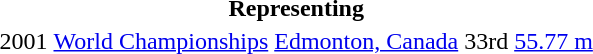<table>
<tr>
<th colspan="5">Representing </th>
</tr>
<tr>
<td>2001</td>
<td><a href='#'>World Championships</a></td>
<td><a href='#'>Edmonton, Canada</a></td>
<td>33rd</td>
<td><a href='#'>55.77 m</a></td>
</tr>
</table>
